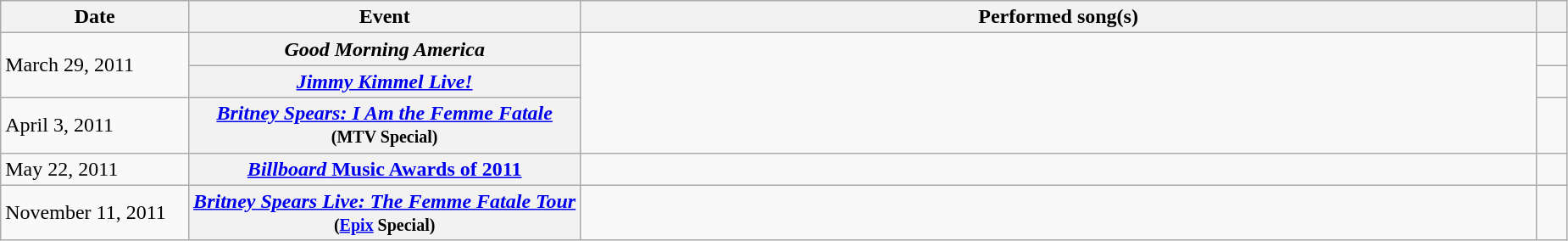<table class="wikitable sortable plainrowheaders">
<tr>
<th style="width:12%;">Date</th>
<th style="width:25%;">Event</th>
<th>Performed song(s)</th>
<th style="width:2%;"></th>
</tr>
<tr>
<td rowspan="2">March 29, 2011</td>
<th scope="row"><em>Good Morning America</em></th>
<td rowspan="3"></td>
<td style="text-align:center;"></td>
</tr>
<tr>
<th scope="row"><em><a href='#'>Jimmy Kimmel Live!</a></em></th>
<td style="text-align:center;"></td>
</tr>
<tr>
<td>April 3, 2011</td>
<th scope="row"><em><a href='#'>Britney Spears: I Am the Femme Fatale</a></em> <br><small>(MTV Special)</small></th>
<td style="text-align:center;"><br></td>
</tr>
<tr>
<td>May 22, 2011</td>
<th scope="row"><a href='#'><em>Billboard</em> Music Awards of 2011</a></th>
<td></td>
<td style="text-align:center;"></td>
</tr>
<tr>
<td>November 11, 2011</td>
<th scope="row"><em><a href='#'>Britney Spears Live: The Femme Fatale Tour</a></em> <br><small>(<a href='#'>Epix</a> Special)</small></th>
<td></td>
<td style="text-align:center;"></td>
</tr>
</table>
